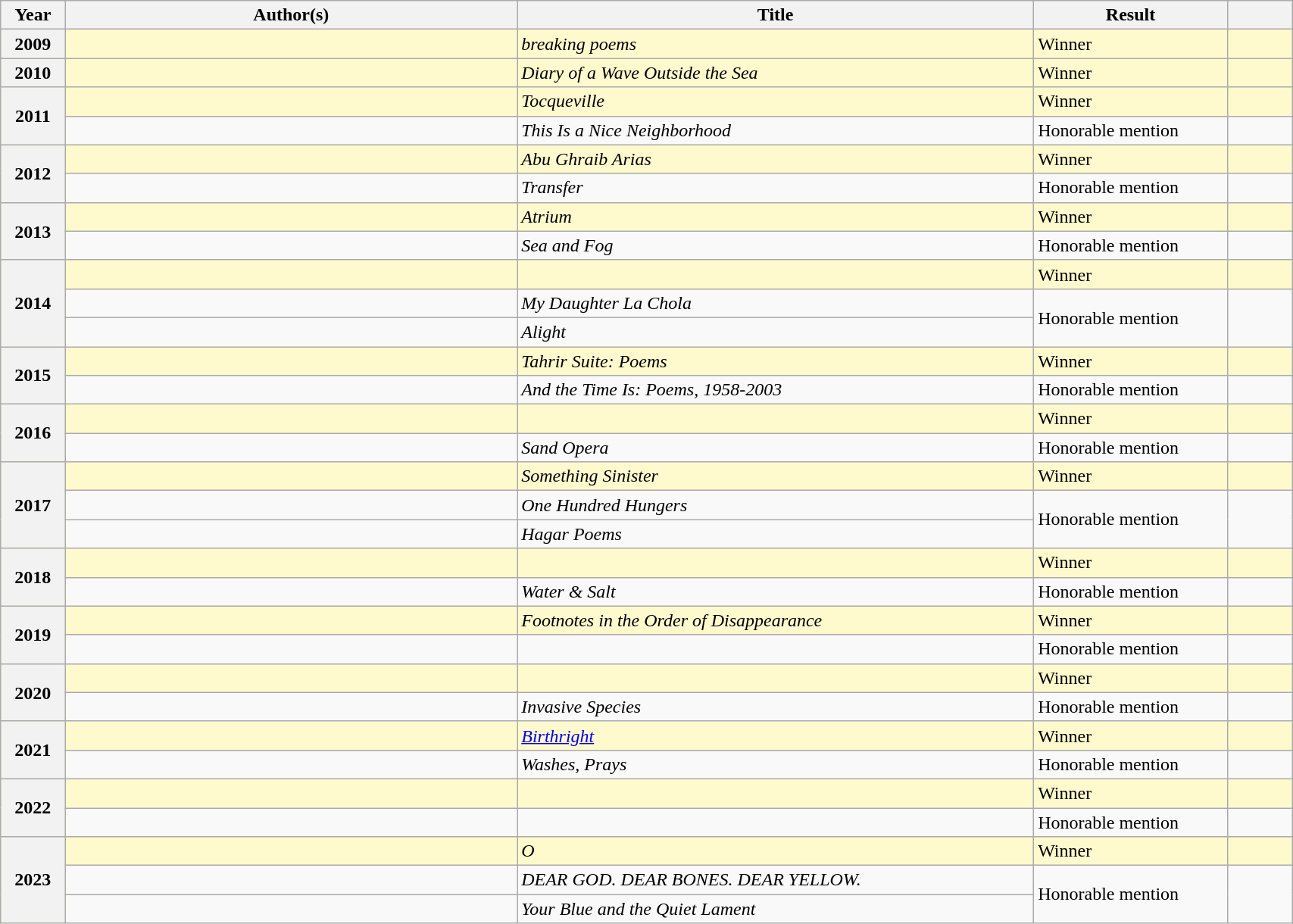<table class="wikitable sortable mw-collapsible" border="1" width="90%">
<tr>
<th scope="col" width="5%">Year</th>
<th scope="col" width="35%">Author(s)</th>
<th scope="col" width="40%">Title</th>
<th scope="col" width="15%">Result</th>
<th scope="col" width="5%" class="unsortable"></th>
</tr>
<tr style="background:LemonChiffon;" color:black>
<th>2009</th>
<td></td>
<td><em>breaking poems</em></td>
<td>Winner</td>
<td></td>
</tr>
<tr style="background:LemonChiffon;" color:black>
<th>2010</th>
<td></td>
<td><em>Diary of a Wave Outside the Sea</em></td>
<td>Winner</td>
<td></td>
</tr>
<tr style="background:LemonChiffon;" color:black>
<th rowspan="2">2011</th>
<td></td>
<td><em>Tocqueville</em></td>
<td>Winner</td>
<td></td>
</tr>
<tr>
<td></td>
<td><em>This Is a Nice Neighborhood</em></td>
<td>Honorable mention</td>
<td></td>
</tr>
<tr style="background:LemonChiffon;" color:black>
<th rowspan="2">2012</th>
<td></td>
<td><em>Abu Ghraib Arias</em></td>
<td>Winner</td>
<td></td>
</tr>
<tr>
<td></td>
<td><em>Transfer</em></td>
<td>Honorable mention</td>
<td></td>
</tr>
<tr style="background:LemonChiffon;" color:black>
<th rowspan="2">2013</th>
<td></td>
<td><em>Atrium</em></td>
<td>Winner</td>
<td></td>
</tr>
<tr>
<td></td>
<td><em>Sea and Fog</em></td>
<td>Honorable mention</td>
<td></td>
</tr>
<tr style="background:LemonChiffon;" color:black>
<th rowspan="3">2014</th>
<td></td>
<td><em></em></td>
<td>Winner</td>
<td></td>
</tr>
<tr>
<td></td>
<td><em>My Daughter La Chola</em></td>
<td rowspan="2">Honorable mention</td>
<td rowspan="2"></td>
</tr>
<tr>
<td></td>
<td><em>Alight</em></td>
</tr>
<tr style="background:LemonChiffon;" color:black>
<th rowspan="2">2015</th>
<td></td>
<td><em>Tahrir Suite: Poems</em></td>
<td>Winner</td>
<td></td>
</tr>
<tr>
<td></td>
<td><em>And the Time Is: Poems, 1958-2003</em></td>
<td>Honorable mention</td>
<td></td>
</tr>
<tr style="background:LemonChiffon;" color:black>
<th rowspan="2">2016</th>
<td></td>
<td><em></em></td>
<td>Winner</td>
<td></td>
</tr>
<tr>
<td></td>
<td><em>Sand Opera</em></td>
<td>Honorable mention</td>
<td></td>
</tr>
<tr style="background:LemonChiffon;" color:black>
<th rowspan="3">2017</th>
<td></td>
<td><em>Something Sinister</em></td>
<td>Winner</td>
<td></td>
</tr>
<tr>
<td></td>
<td><em>One Hundred Hungers</em></td>
<td rowspan="2">Honorable mention</td>
<td rowspan="2"></td>
</tr>
<tr>
<td></td>
<td><em>Hagar Poems</em></td>
</tr>
<tr style="background:LemonChiffon;" color:black>
<th rowspan="2">2018</th>
<td></td>
<td><em></em></td>
<td>Winner</td>
<td></td>
</tr>
<tr>
<td></td>
<td><em>Water & Salt</em></td>
<td>Honorable mention</td>
<td></td>
</tr>
<tr style="background:LemonChiffon;" color:black>
<th rowspan="2">2019</th>
<td></td>
<td><em>Footnotes in the Order of Disappearance</em></td>
<td>Winner</td>
<td></td>
</tr>
<tr>
<td></td>
<td><em></em></td>
<td>Honorable mention</td>
<td></td>
</tr>
<tr style="background:LemonChiffon;" color:black>
<th rowspan="2">2020</th>
<td></td>
<td><em></em></td>
<td>Winner</td>
<td></td>
</tr>
<tr>
<td></td>
<td><em>Invasive Species</em></td>
<td>Honorable mention</td>
<td></td>
</tr>
<tr style="background:LemonChiffon;" color:black>
<th rowspan="2">2021</th>
<td></td>
<td><em><a href='#'>Birthright</a></em></td>
<td>Winner</td>
<td></td>
</tr>
<tr>
<td></td>
<td><em>Washes, Prays</em></td>
<td>Honorable mention</td>
<td></td>
</tr>
<tr style="background:LemonChiffon;" color:black>
<th rowspan="2">2022</th>
<td></td>
<td></td>
<td>Winner</td>
<td></td>
</tr>
<tr>
<td></td>
<td></td>
<td>Honorable mention</td>
<td></td>
</tr>
<tr style="background:LemonChiffon;" color:black>
<th rowspan="3">2023</th>
<td></td>
<td><em>O</em></td>
<td>Winner</td>
<td></td>
</tr>
<tr>
<td></td>
<td><em>DEAR GOD. DEAR BONES. DEAR YELLOW.</em></td>
<td rowspan="2">Honorable mention</td>
<td rowspan="2"></td>
</tr>
<tr>
<td></td>
<td><em>Your Blue and the Quiet Lament</em></td>
</tr>
</table>
